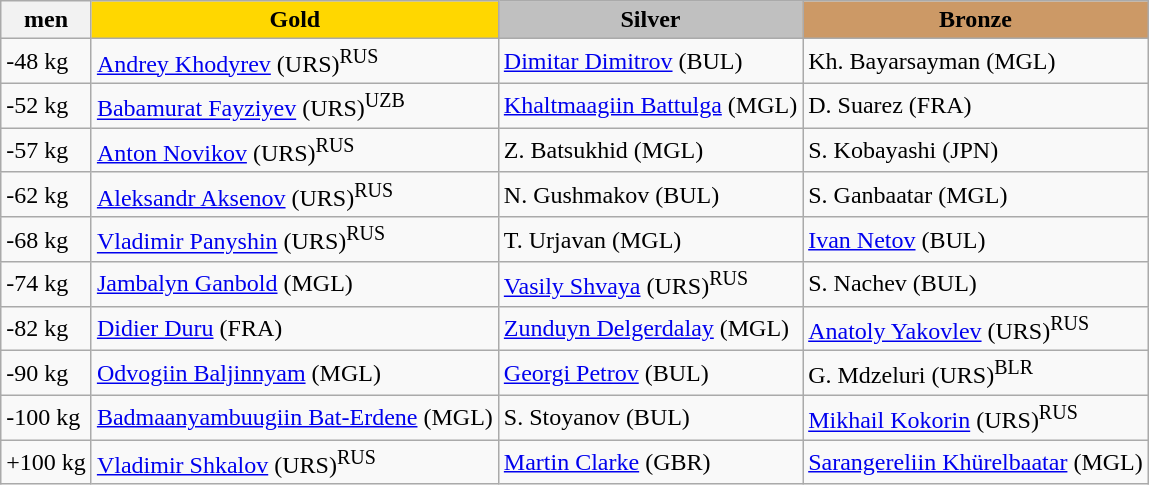<table class="wikitable">
<tr>
<th>men</th>
<th style="background: gold">Gold</th>
<th style="background: silver">Silver</th>
<th style="background: #cc9966">Bronze</th>
</tr>
<tr>
<td>-48 kg</td>
<td> <a href='#'>Andrey Khodyrev</a> (URS)<sup>RUS</sup></td>
<td> <a href='#'>Dimitar Dimitrov</a> (BUL)</td>
<td> Kh. Bayarsayman (MGL)</td>
</tr>
<tr>
<td>-52 kg</td>
<td> <a href='#'>Babamurat Fayziyev</a> (URS)<sup>UZB</sup></td>
<td> <a href='#'>Khaltmaagiin Battulga</a> (MGL)</td>
<td> D. Suarez (FRA)</td>
</tr>
<tr>
<td>-57 kg</td>
<td> <a href='#'>Anton Novikov</a> (URS)<sup>RUS</sup></td>
<td> Z. Batsukhid (MGL)</td>
<td> S. Kobayashi (JPN)</td>
</tr>
<tr>
<td>-62 kg</td>
<td> <a href='#'>Aleksandr Aksenov</a> (URS)<sup>RUS</sup></td>
<td> N. Gushmakov (BUL)</td>
<td> S. Ganbaatar (MGL)</td>
</tr>
<tr>
<td>-68 kg</td>
<td> <a href='#'>Vladimir Panyshin</a> (URS)<sup>RUS</sup></td>
<td> T. Urjavan (MGL)</td>
<td> <a href='#'>Ivan Netov</a> (BUL)</td>
</tr>
<tr>
<td>-74 kg</td>
<td> <a href='#'>Jambalyn Ganbold</a> (MGL)</td>
<td> <a href='#'>Vasily Shvaya</a> (URS)<sup>RUS</sup></td>
<td> S. Nachev (BUL)</td>
</tr>
<tr>
<td>-82 kg</td>
<td> <a href='#'>Didier Duru</a> (FRA)</td>
<td> <a href='#'>Zunduyn Delgerdalay</a> (MGL)</td>
<td> <a href='#'>Anatoly Yakovlev</a> (URS)<sup>RUS</sup></td>
</tr>
<tr>
<td>-90 kg</td>
<td> <a href='#'>Odvogiin Baljinnyam</a> (MGL)</td>
<td> <a href='#'>Georgi Petrov</a> (BUL)</td>
<td> G. Mdzeluri (URS)<sup>BLR</sup></td>
</tr>
<tr>
<td>-100 kg</td>
<td> <a href='#'>Badmaanyambuugiin Bat-Erdene</a> (MGL)</td>
<td> S. Stoyanov (BUL)</td>
<td> <a href='#'>Mikhail Kokorin</a> (URS)<sup>RUS</sup></td>
</tr>
<tr>
<td>+100 kg</td>
<td> <a href='#'>Vladimir Shkalov</a> (URS)<sup>RUS</sup></td>
<td> <a href='#'>Martin Clarke</a> (GBR)</td>
<td> <a href='#'>Sarangereliin Khürelbaatar</a> (MGL)</td>
</tr>
</table>
